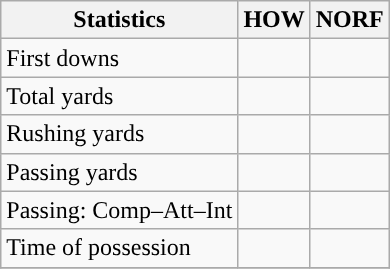<table class="wikitable" style="float: left;">
<tr>
<th>Statistics</th>
<th>HOW</th>
<th>NORF</th>
</tr>
<tr>
<td>First downs</td>
<td></td>
<td></td>
</tr>
<tr>
<td>Total yards</td>
<td></td>
<td></td>
</tr>
<tr>
<td>Rushing yards</td>
<td></td>
<td></td>
</tr>
<tr>
<td>Passing yards</td>
<td></td>
<td></td>
</tr>
<tr>
<td>Passing: Comp–Att–Int</td>
<td></td>
<td></td>
</tr>
<tr>
<td>Time of possession</td>
<td></td>
<td></td>
</tr>
<tr>
</tr>
</table>
